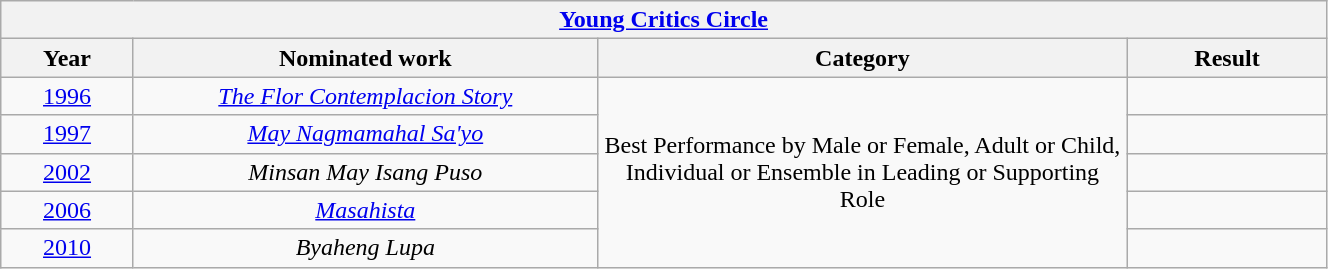<table class="wikitable sortable" style="width:70%;">
<tr>
<th colspan="4" style="text-align:center;"><a href='#'>Young Critics Circle</a></th>
</tr>
<tr>
<th style="width:10%;">Year</th>
<th style="width:35%;">Nominated work</th>
<th style="width:40%;">Category</th>
<th style="width:15%;">Result</th>
</tr>
<tr>
<td style="text-align:center;"><a href='#'>1996</a></td>
<td style="text-align:center;"><em><a href='#'>The Flor Contemplacion Story</a></em></td>
<td rowspan="5" style="text-align:center;">Best Performance by Male or Female, Adult or Child, Individual or Ensemble in Leading or Supporting Role</td>
<td></td>
</tr>
<tr>
<td style="text-align:center;"><a href='#'>1997</a></td>
<td style="text-align:center;"><em><a href='#'>May Nagmamahal Sa'yo</a></em></td>
<td></td>
</tr>
<tr>
<td style="text-align:center;"><a href='#'>2002</a></td>
<td style="text-align:center;"><em>Minsan May Isang Puso</em></td>
<td></td>
</tr>
<tr>
<td style="text-align:center;"><a href='#'>2006</a></td>
<td style="text-align:center;"><em><a href='#'>Masahista</a></em></td>
<td></td>
</tr>
<tr>
<td style="text-align:center;"><a href='#'>2010</a></td>
<td style="text-align:center;"><em>Byaheng Lupa</em></td>
<td></td>
</tr>
</table>
